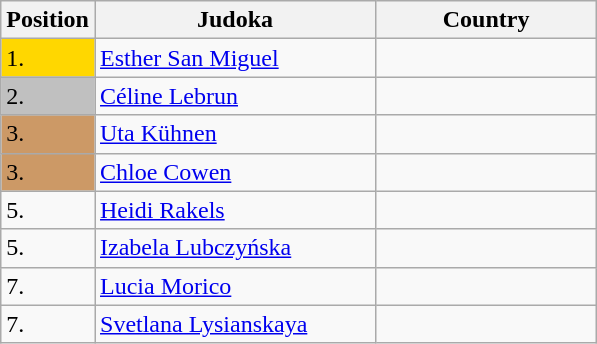<table class=wikitable>
<tr>
<th>Position</th>
<th width=180>Judoka</th>
<th width=140>Country</th>
</tr>
<tr>
<td bgcolor=gold>1.</td>
<td><a href='#'>Esther San Miguel</a></td>
<td></td>
</tr>
<tr>
<td bgcolor=silver>2.</td>
<td><a href='#'>Céline Lebrun</a></td>
<td></td>
</tr>
<tr>
<td bgcolor=CC9966>3.</td>
<td><a href='#'>Uta Kühnen</a></td>
<td></td>
</tr>
<tr>
<td bgcolor=CC9966>3.</td>
<td><a href='#'>Chloe Cowen</a></td>
<td></td>
</tr>
<tr>
<td>5.</td>
<td><a href='#'>Heidi Rakels</a></td>
<td></td>
</tr>
<tr>
<td>5.</td>
<td><a href='#'>Izabela Lubczyńska</a></td>
<td></td>
</tr>
<tr>
<td>7.</td>
<td><a href='#'>Lucia Morico</a></td>
<td></td>
</tr>
<tr>
<td>7.</td>
<td><a href='#'>Svetlana Lysianskaya</a></td>
<td></td>
</tr>
</table>
